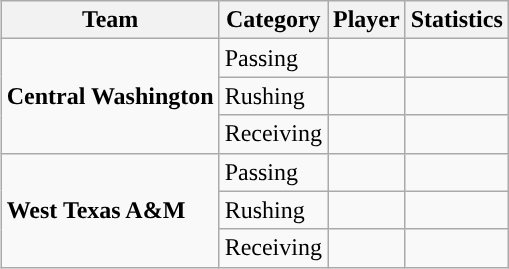<table class="wikitable" style="float: right;">
<tr>
<th>Team</th>
<th>Category</th>
<th>Player</th>
<th>Statistics</th>
</tr>
<tr>
<td rowspan=3><strong>Central Washington</strong></td>
<td>Passing</td>
<td></td>
<td></td>
</tr>
<tr>
<td>Rushing</td>
<td></td>
<td></td>
</tr>
<tr>
<td>Receiving</td>
<td></td>
<td></td>
</tr>
<tr>
<td rowspan=3><strong>West Texas A&M</strong></td>
<td>Passing</td>
<td></td>
<td></td>
</tr>
<tr>
<td>Rushing</td>
<td></td>
<td></td>
</tr>
<tr>
<td>Receiving</td>
<td></td>
<td></td>
</tr>
</table>
